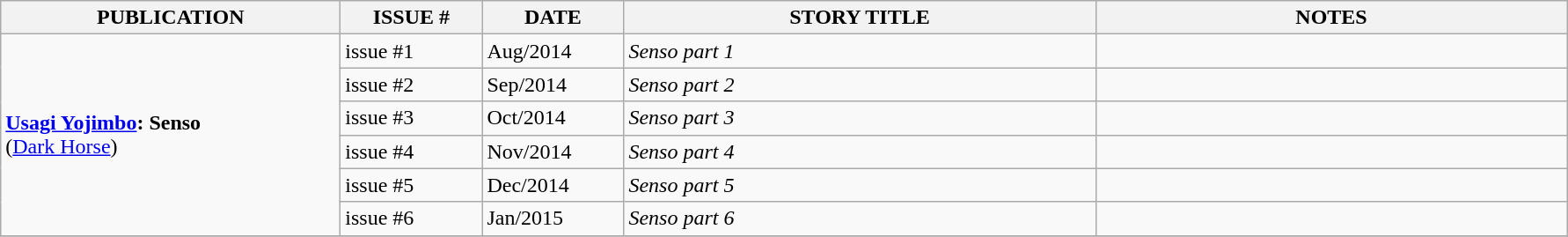<table class="wikitable">
<tr>
<th width="250"><strong>PUBLICATION</strong></th>
<th width="100"><strong>ISSUE #</strong></th>
<th width="100"><strong>DATE</strong></th>
<th width="350"><strong>STORY TITLE</strong></th>
<th width="350"><strong>NOTES</strong></th>
</tr>
<tr>
<td rowspan=6><strong><a href='#'>Usagi Yojimbo</a>: Senso</strong><br>(<a href='#'>Dark Horse</a>)</td>
<td>issue #1</td>
<td>Aug/2014</td>
<td><em>Senso part 1</em></td>
<td></td>
</tr>
<tr>
<td>issue #2</td>
<td>Sep/2014</td>
<td><em>Senso part 2</em></td>
<td></td>
</tr>
<tr>
<td>issue #3</td>
<td>Oct/2014</td>
<td><em>Senso part 3</em></td>
<td></td>
</tr>
<tr>
<td>issue #4</td>
<td>Nov/2014</td>
<td><em>Senso part 4</em></td>
<td></td>
</tr>
<tr>
<td>issue #5</td>
<td>Dec/2014</td>
<td><em>Senso part 5</em></td>
<td></td>
</tr>
<tr>
<td>issue #6</td>
<td>Jan/2015</td>
<td><em>Senso part 6</em></td>
<td></td>
</tr>
<tr>
</tr>
</table>
